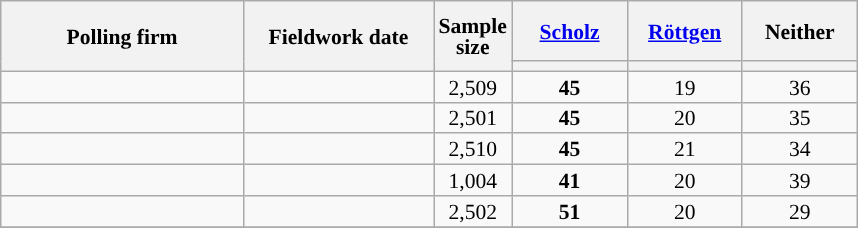<table class="wikitable sortable mw-datatable" style="text-align:center;font-size:90%;line-height:14px;">
<tr style="height:40px;">
<th style="width:155px;" rowspan="2">Polling firm</th>
<th style="width:120px;" rowspan="2">Fieldwork date</th>
<th style="width: 35px;" rowspan="2">Sample<br>size</th>
<th class="unsortable" style="width:70px;"><a href='#'>Scholz</a><br></th>
<th class="unsortable" style="width:70px;"><a href='#'>Röttgen</a><br></th>
<th class="unsortable" style="width:70px;">Neither</th>
</tr>
<tr>
<th style="background:"></th>
<th style="background:"></th>
<th style="background:"></th>
</tr>
<tr>
<td></td>
<td></td>
<td>2,509</td>
<td><strong>45</strong></td>
<td>19</td>
<td>36</td>
</tr>
<tr>
<td></td>
<td></td>
<td>2,501</td>
<td><strong>45</strong></td>
<td>20</td>
<td>35</td>
</tr>
<tr>
<td></td>
<td></td>
<td>2,510</td>
<td><strong>45</strong></td>
<td>21</td>
<td>34</td>
</tr>
<tr>
<td></td>
<td></td>
<td>1,004</td>
<td><strong>41</strong></td>
<td>20</td>
<td>39</td>
</tr>
<tr>
<td></td>
<td></td>
<td>2,502</td>
<td><strong>51</strong></td>
<td>20</td>
<td>29</td>
</tr>
<tr>
</tr>
</table>
